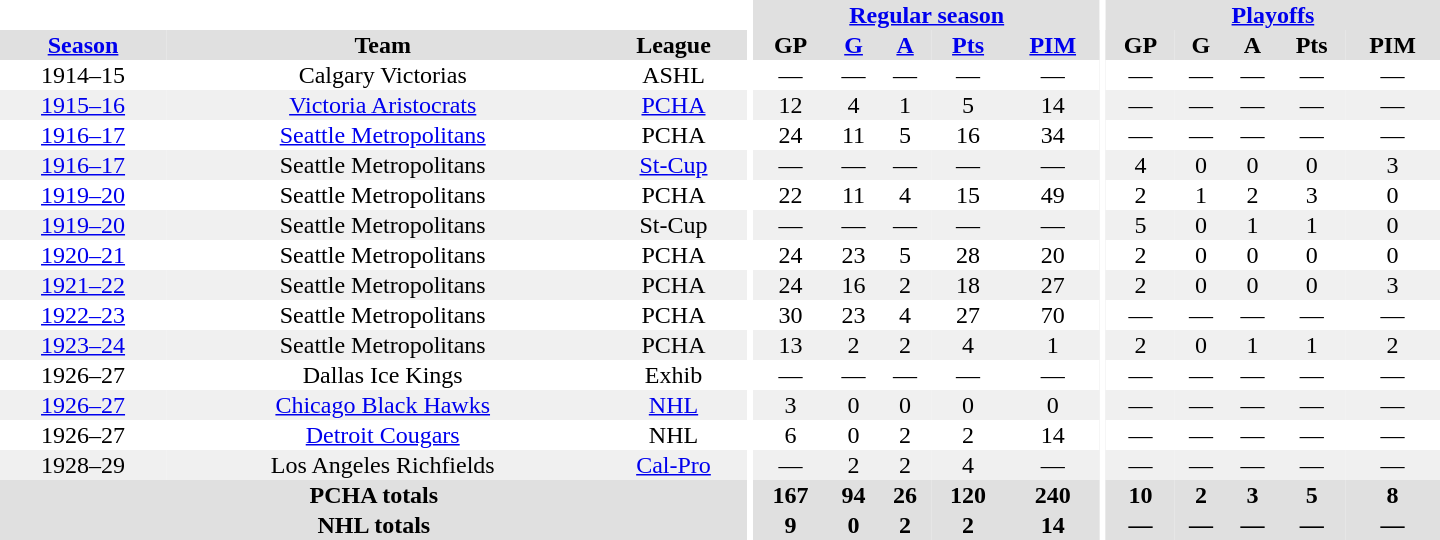<table border="0" cellpadding="1" cellspacing="0" style="text-align:center; width:60em">
<tr bgcolor="#e0e0e0">
<th colspan="3" bgcolor="#ffffff"></th>
<th rowspan="100" bgcolor="#ffffff"></th>
<th colspan="5"><a href='#'>Regular season</a></th>
<th rowspan="100" bgcolor="#ffffff"></th>
<th colspan="5"><a href='#'>Playoffs</a></th>
</tr>
<tr bgcolor="#e0e0e0">
<th><a href='#'>Season</a></th>
<th>Team</th>
<th>League</th>
<th>GP</th>
<th><a href='#'>G</a></th>
<th><a href='#'>A</a></th>
<th><a href='#'>Pts</a></th>
<th><a href='#'>PIM</a></th>
<th>GP</th>
<th>G</th>
<th>A</th>
<th>Pts</th>
<th>PIM</th>
</tr>
<tr>
<td>1914–15</td>
<td>Calgary Victorias</td>
<td>ASHL</td>
<td>—</td>
<td>—</td>
<td>—</td>
<td>—</td>
<td>—</td>
<td>—</td>
<td>—</td>
<td>—</td>
<td>—</td>
<td>—</td>
</tr>
<tr bgcolor="#f0f0f0">
<td><a href='#'>1915–16</a></td>
<td><a href='#'>Victoria Aristocrats</a></td>
<td><a href='#'>PCHA</a></td>
<td>12</td>
<td>4</td>
<td>1</td>
<td>5</td>
<td>14</td>
<td>—</td>
<td>—</td>
<td>—</td>
<td>—</td>
<td>—</td>
</tr>
<tr>
<td><a href='#'>1916–17</a></td>
<td><a href='#'>Seattle Metropolitans</a></td>
<td>PCHA</td>
<td>24</td>
<td>11</td>
<td>5</td>
<td>16</td>
<td>34</td>
<td>—</td>
<td>—</td>
<td>—</td>
<td>—</td>
<td>—</td>
</tr>
<tr bgcolor="#f0f0f0">
<td><a href='#'>1916–17</a></td>
<td>Seattle Metropolitans</td>
<td><a href='#'>St-Cup</a></td>
<td>—</td>
<td>—</td>
<td>—</td>
<td>—</td>
<td>—</td>
<td>4</td>
<td>0</td>
<td>0</td>
<td>0</td>
<td>3</td>
</tr>
<tr>
<td><a href='#'>1919–20</a></td>
<td>Seattle Metropolitans</td>
<td>PCHA</td>
<td>22</td>
<td>11</td>
<td>4</td>
<td>15</td>
<td>49</td>
<td>2</td>
<td>1</td>
<td>2</td>
<td>3</td>
<td>0</td>
</tr>
<tr bgcolor="#f0f0f0">
<td><a href='#'>1919–20</a></td>
<td>Seattle Metropolitans</td>
<td>St-Cup</td>
<td>—</td>
<td>—</td>
<td>—</td>
<td>—</td>
<td>—</td>
<td>5</td>
<td>0</td>
<td>1</td>
<td>1</td>
<td>0</td>
</tr>
<tr>
<td><a href='#'>1920–21</a></td>
<td>Seattle Metropolitans</td>
<td>PCHA</td>
<td>24</td>
<td>23</td>
<td>5</td>
<td>28</td>
<td>20</td>
<td>2</td>
<td>0</td>
<td>0</td>
<td>0</td>
<td>0</td>
</tr>
<tr bgcolor="#f0f0f0">
<td><a href='#'>1921–22</a></td>
<td>Seattle Metropolitans</td>
<td>PCHA</td>
<td>24</td>
<td>16</td>
<td>2</td>
<td>18</td>
<td>27</td>
<td>2</td>
<td>0</td>
<td>0</td>
<td>0</td>
<td>3</td>
</tr>
<tr>
<td><a href='#'>1922–23</a></td>
<td>Seattle Metropolitans</td>
<td>PCHA</td>
<td>30</td>
<td>23</td>
<td>4</td>
<td>27</td>
<td>70</td>
<td>—</td>
<td>—</td>
<td>—</td>
<td>—</td>
<td>—</td>
</tr>
<tr bgcolor="#f0f0f0">
<td><a href='#'>1923–24</a></td>
<td>Seattle Metropolitans</td>
<td>PCHA</td>
<td>13</td>
<td>2</td>
<td>2</td>
<td>4</td>
<td>1</td>
<td>2</td>
<td>0</td>
<td>1</td>
<td>1</td>
<td>2</td>
</tr>
<tr>
<td>1926–27</td>
<td>Dallas Ice Kings</td>
<td>Exhib</td>
<td>—</td>
<td>—</td>
<td>—</td>
<td>—</td>
<td>—</td>
<td>—</td>
<td>—</td>
<td>—</td>
<td>—</td>
<td>—</td>
</tr>
<tr bgcolor="#f0f0f0">
<td><a href='#'>1926–27</a></td>
<td><a href='#'>Chicago Black Hawks</a></td>
<td><a href='#'>NHL</a></td>
<td>3</td>
<td>0</td>
<td>0</td>
<td>0</td>
<td>0</td>
<td>—</td>
<td>—</td>
<td>—</td>
<td>—</td>
<td>—</td>
</tr>
<tr>
<td>1926–27</td>
<td><a href='#'>Detroit Cougars</a></td>
<td>NHL</td>
<td>6</td>
<td>0</td>
<td>2</td>
<td>2</td>
<td>14</td>
<td>—</td>
<td>—</td>
<td>—</td>
<td>—</td>
<td>—</td>
</tr>
<tr bgcolor="#f0f0f0">
<td>1928–29</td>
<td>Los Angeles Richfields</td>
<td><a href='#'>Cal-Pro</a></td>
<td>—</td>
<td>2</td>
<td>2</td>
<td>4</td>
<td>—</td>
<td>—</td>
<td>—</td>
<td>—</td>
<td>—</td>
<td>—</td>
</tr>
<tr bgcolor="#e0e0e0">
<th colspan="3">PCHA totals</th>
<th>167</th>
<th>94</th>
<th>26</th>
<th>120</th>
<th>240</th>
<th>10</th>
<th>2</th>
<th>3</th>
<th>5</th>
<th>8</th>
</tr>
<tr bgcolor="#e0e0e0">
<th colspan="3">NHL totals</th>
<th>9</th>
<th>0</th>
<th>2</th>
<th>2</th>
<th>14</th>
<th>—</th>
<th>—</th>
<th>—</th>
<th>—</th>
<th>—</th>
</tr>
</table>
